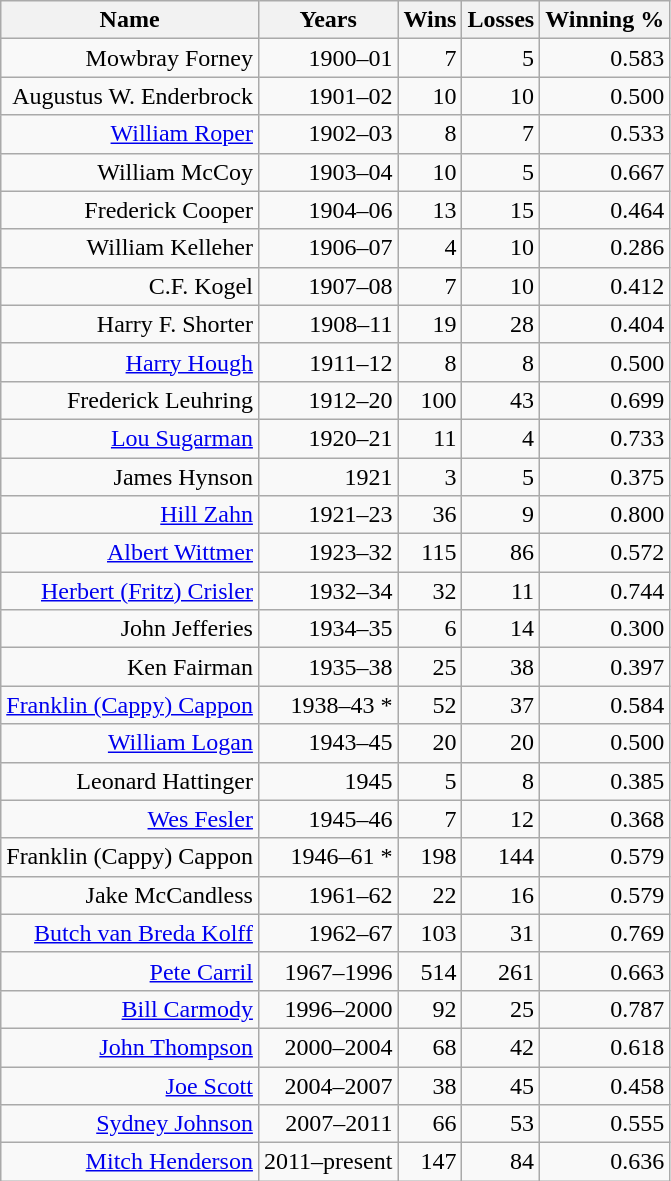<table class="wikitable sortable sort-under" style="text-align:right">
<tr>
<th>Name</th>
<th>Years</th>
<th>Wins</th>
<th>Losses</th>
<th>Winning %</th>
</tr>
<tr>
<td>Mowbray Forney</td>
<td>1900–01</td>
<td>7</td>
<td>5</td>
<td>0.583</td>
</tr>
<tr>
<td>Augustus W. Enderbrock</td>
<td>1901–02</td>
<td>10</td>
<td>10</td>
<td>0.500</td>
</tr>
<tr>
<td><a href='#'>William Roper</a></td>
<td>1902–03</td>
<td>8</td>
<td>7</td>
<td>0.533</td>
</tr>
<tr>
<td>William McCoy</td>
<td>1903–04</td>
<td>10</td>
<td>5</td>
<td>0.667</td>
</tr>
<tr>
<td>Frederick Cooper</td>
<td>1904–06</td>
<td>13</td>
<td>15</td>
<td>0.464</td>
</tr>
<tr>
<td>William Kelleher</td>
<td>1906–07</td>
<td>4</td>
<td>10</td>
<td>0.286</td>
</tr>
<tr>
<td>C.F. Kogel</td>
<td>1907–08</td>
<td>7</td>
<td>10</td>
<td>0.412</td>
</tr>
<tr>
<td>Harry F. Shorter</td>
<td>1908–11</td>
<td>19</td>
<td>28</td>
<td>0.404</td>
</tr>
<tr>
<td><a href='#'>Harry Hough</a></td>
<td>1911–12</td>
<td>8</td>
<td>8</td>
<td>0.500</td>
</tr>
<tr>
<td>Frederick Leuhring</td>
<td>1912–20</td>
<td>100</td>
<td>43</td>
<td>0.699</td>
</tr>
<tr>
<td><a href='#'>Lou Sugarman</a></td>
<td>1920–21</td>
<td>11</td>
<td>4</td>
<td>0.733</td>
</tr>
<tr>
<td>James Hynson</td>
<td>1921</td>
<td>3</td>
<td>5</td>
<td>0.375</td>
</tr>
<tr>
<td><a href='#'>Hill Zahn</a></td>
<td>1921–23</td>
<td>36</td>
<td>9</td>
<td>0.800</td>
</tr>
<tr>
<td><a href='#'>Albert Wittmer</a></td>
<td>1923–32</td>
<td>115</td>
<td>86</td>
<td>0.572</td>
</tr>
<tr>
<td><a href='#'>Herbert (Fritz) Crisler</a></td>
<td>1932–34</td>
<td>32</td>
<td>11</td>
<td>0.744</td>
</tr>
<tr>
<td>John Jefferies</td>
<td>1934–35</td>
<td>6</td>
<td>14</td>
<td>0.300</td>
</tr>
<tr>
<td>Ken Fairman</td>
<td>1935–38</td>
<td>25</td>
<td>38</td>
<td>0.397</td>
</tr>
<tr>
<td><a href='#'>Franklin (Cappy) Cappon</a></td>
<td>1938–43 *</td>
<td>52</td>
<td>37</td>
<td>0.584</td>
</tr>
<tr>
<td><a href='#'>William Logan</a></td>
<td>1943–45</td>
<td>20</td>
<td>20</td>
<td>0.500</td>
</tr>
<tr>
<td>Leonard Hattinger</td>
<td>1945</td>
<td>5</td>
<td>8</td>
<td>0.385</td>
</tr>
<tr>
<td><a href='#'>Wes Fesler</a></td>
<td>1945–46</td>
<td>7</td>
<td>12</td>
<td>0.368</td>
</tr>
<tr>
<td>Franklin (Cappy) Cappon</td>
<td>1946–61 *</td>
<td>198</td>
<td>144</td>
<td>0.579</td>
</tr>
<tr>
<td>Jake McCandless</td>
<td>1961–62</td>
<td>22</td>
<td>16</td>
<td>0.579</td>
</tr>
<tr>
<td><a href='#'>Butch van Breda Kolff</a></td>
<td>1962–67</td>
<td>103</td>
<td>31</td>
<td>0.769</td>
</tr>
<tr>
<td><a href='#'>Pete Carril</a></td>
<td>1967–1996</td>
<td>514</td>
<td>261</td>
<td>0.663</td>
</tr>
<tr>
<td><a href='#'>Bill Carmody</a></td>
<td>1996–2000</td>
<td>92</td>
<td>25</td>
<td>0.787</td>
</tr>
<tr>
<td><a href='#'>John Thompson</a></td>
<td>2000–2004</td>
<td>68</td>
<td>42</td>
<td>0.618</td>
</tr>
<tr>
<td><a href='#'>Joe Scott</a></td>
<td>2004–2007</td>
<td>38</td>
<td>45</td>
<td>0.458</td>
</tr>
<tr>
<td><a href='#'>Sydney Johnson</a></td>
<td>2007–2011</td>
<td>66</td>
<td>53</td>
<td>0.555</td>
</tr>
<tr>
<td><a href='#'>Mitch Henderson</a></td>
<td>2011–present</td>
<td>147</td>
<td>84</td>
<td>0.636</td>
</tr>
</table>
